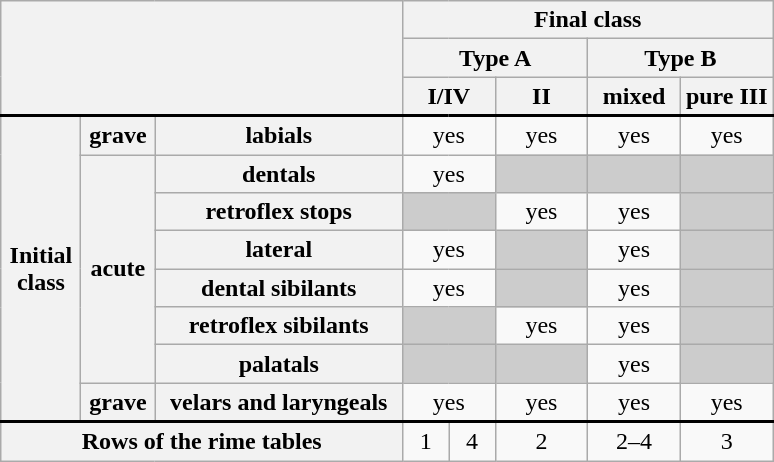<table class="wikitable" style="margin: 1em auto 1em auto; text-align: center;">
<tr>
<th rowspan="3" colspan="3"></th>
<th scope="col" colspan="5">Final class</th>
</tr>
<tr>
<th scope="col" colspan="3">Type A</th>
<th scope="col" colspan="2">Type B</th>
</tr>
<tr style="border-bottom: 2px solid black;">
<th scope="col" colspan="2" style="width:12%">I/IV</th>
<th scope="col" style="width:12%">II</th>
<th scope="col" style="width:12%">mixed</th>
<th scope="col" style="width:12%">pure III</th>
</tr>
<tr>
<th scope="row" rowspan="8">Initial<br>class</th>
<th scope="row">grave</th>
<th scope="row">labials</th>
<td colspan="2">yes</td>
<td>yes</td>
<td>yes</td>
<td>yes</td>
</tr>
<tr>
<th scope="row" rowspan="6">acute</th>
<th scope="row">dentals</th>
<td colspan="2">yes</td>
<td style="background-color:#ccc;"></td>
<td style="background-color:#ccc;"></td>
<td style="background-color:#ccc;"></td>
</tr>
<tr>
<th scope="row">retroflex stops</th>
<td colspan="2" style="background-color:#ccc;"></td>
<td>yes</td>
<td>yes</td>
<td style="background-color:#ccc;"></td>
</tr>
<tr>
<th scope="row">lateral</th>
<td colspan="2">yes</td>
<td style="background-color:#ccc;"></td>
<td>yes</td>
<td style="background-color:#ccc;"></td>
</tr>
<tr>
<th scope="row">dental sibilants</th>
<td colspan="2">yes</td>
<td style="background-color:#ccc;"></td>
<td>yes</td>
<td style="background-color:#ccc;"></td>
</tr>
<tr>
<th scope="row">retroflex sibilants</th>
<td colspan="2" style="background-color:#ccc;"></td>
<td>yes</td>
<td>yes</td>
<td style="background-color:#ccc;"></td>
</tr>
<tr>
<th scope="row">palatals</th>
<td colspan="2" style="background-color:#ccc;"></td>
<td style="background-color:#ccc;"></td>
<td>yes</td>
<td style="background-color:#ccc;"></td>
</tr>
<tr>
<th scope="row">grave</th>
<th scope="row">velars and laryngeals</th>
<td colspan="2">yes</td>
<td>yes</td>
<td>yes</td>
<td>yes</td>
</tr>
<tr style="border-top: 2px solid black;">
<th scope="row" colspan="3">Rows of the rime tables</th>
<td style="width:6%">1</td>
<td>4</td>
<td>2</td>
<td>2–4</td>
<td>3</td>
</tr>
</table>
